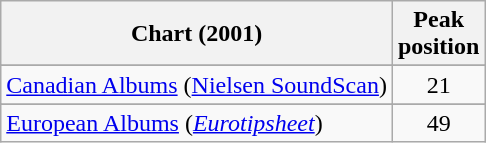<table class="wikitable sortable">
<tr>
<th>Chart (2001)</th>
<th>Peak<br>position</th>
</tr>
<tr>
</tr>
<tr>
<td><a href='#'>Canadian Albums</a> (<a href='#'>Nielsen SoundScan</a>)</td>
<td align="center">21</td>
</tr>
<tr>
</tr>
<tr>
</tr>
<tr>
</tr>
<tr>
</tr>
<tr>
</tr>
<tr>
</tr>
<tr>
</tr>
<tr>
</tr>
<tr>
</tr>
<tr>
</tr>
<tr>
<td><a href='#'>European Albums</a> (<em><a href='#'>Eurotipsheet</a></em>)</td>
<td style="text-align:center;">49</td>
</tr>
</table>
